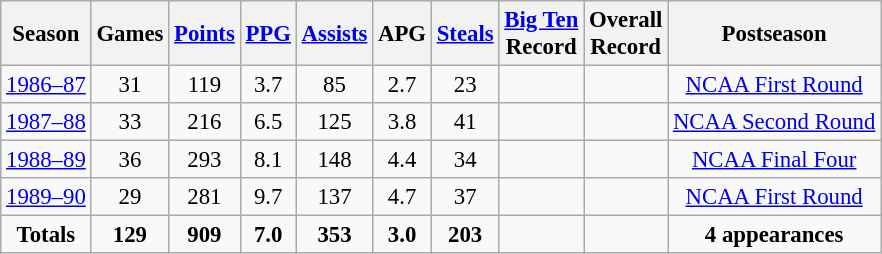<table class="wikitable sortable" style="font-size:95%;">
<tr>
<th>Season</th>
<th>Games</th>
<th><a href='#'>Points</a></th>
<th><a href='#'>PPG</a></th>
<th><a href='#'>Assists</a></th>
<th>APG</th>
<th><a href='#'>Steals</a></th>
<th><a href='#'>Big Ten</a> <br>Record</th>
<th>Overall <br>Record</th>
<th class=unsortable>Postseason</th>
</tr>
<tr align="center">
<td><a href='#'>1986–87</a></td>
<td>31</td>
<td>119</td>
<td>3.7</td>
<td>85</td>
<td>2.7</td>
<td>23</td>
<td></td>
<td></td>
<td><a href='#'>NCAA First Round</a></td>
</tr>
<tr align="center">
<td><a href='#'>1987–88</a></td>
<td>33</td>
<td>216</td>
<td>6.5</td>
<td>125</td>
<td>3.8</td>
<td>41</td>
<td></td>
<td></td>
<td><a href='#'>NCAA Second Round</a></td>
</tr>
<tr align="center">
<td><a href='#'>1988–89</a></td>
<td>36</td>
<td>293</td>
<td>8.1</td>
<td>148</td>
<td>4.4</td>
<td>34</td>
<td></td>
<td></td>
<td><a href='#'>NCAA Final Four</a></td>
</tr>
<tr align="center">
<td><a href='#'>1989–90</a></td>
<td>29</td>
<td>281</td>
<td>9.7</td>
<td>137</td>
<td>4.7</td>
<td>37</td>
<td></td>
<td></td>
<td><a href='#'>NCAA First Round</a></td>
</tr>
<tr align="center">
<td><strong>Totals</strong></td>
<td><strong>129</strong></td>
<td><strong>909</strong></td>
<td><strong>7.0</strong></td>
<td><strong>353</strong></td>
<td><strong>3.0</strong></td>
<td><strong>203</strong></td>
<td><strong></strong></td>
<td><strong></strong></td>
<td><strong>4 appearances</strong></td>
</tr>
</table>
